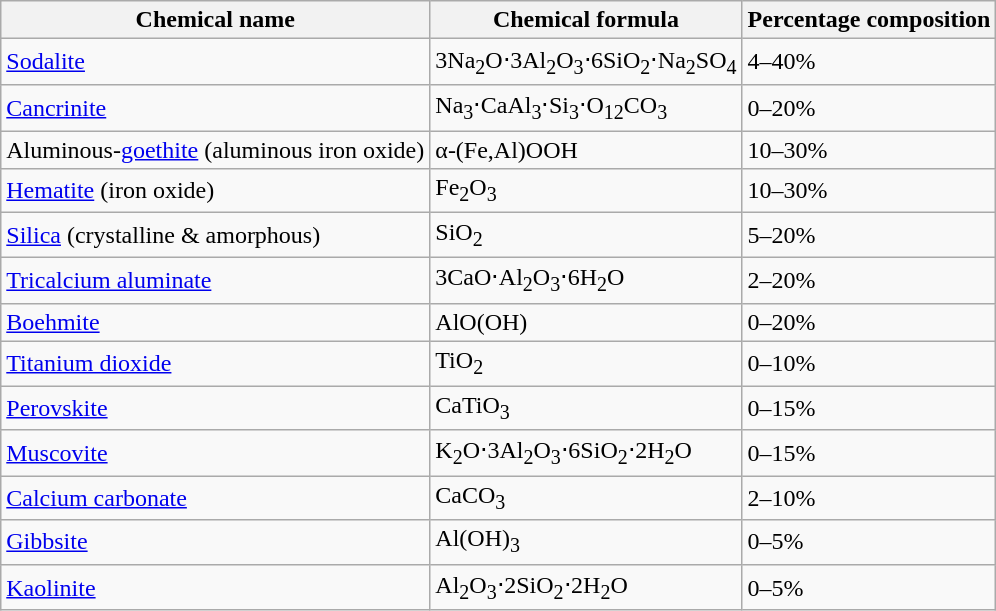<table class="wikitable">
<tr>
<th>Chemical name</th>
<th>Chemical formula</th>
<th>Percentage composition</th>
</tr>
<tr>
<td><a href='#'>Sodalite</a></td>
<td>3Na<sub>2</sub>O⋅3Al<sub>2</sub>O<sub>3</sub>⋅6SiO<sub>2</sub>⋅Na<sub>2</sub>SO<sub>4</sub></td>
<td>4–40%</td>
</tr>
<tr>
<td><a href='#'>Cancrinite</a></td>
<td>Na<sub>3</sub>⋅CaAl<sub>3</sub>⋅Si<sub>3</sub>⋅O<sub>12</sub>CO<sub>3</sub></td>
<td>0–20%</td>
</tr>
<tr>
<td>Aluminous-<a href='#'>goethite</a> (aluminous iron oxide)</td>
<td>α-(Fe,Al)OOH</td>
<td>10–30%</td>
</tr>
<tr>
<td><a href='#'>Hematite</a> (iron oxide)</td>
<td>Fe<sub>2</sub>O<sub>3</sub></td>
<td>10–30%</td>
</tr>
<tr>
<td><a href='#'>Silica</a> (crystalline & amorphous)</td>
<td>SiO<sub>2</sub></td>
<td>5–20%</td>
</tr>
<tr>
<td><a href='#'>Tricalcium aluminate</a></td>
<td>3CaO⋅Al<sub>2</sub>O<sub>3</sub>⋅6H<sub>2</sub>O</td>
<td>2–20%</td>
</tr>
<tr>
<td><a href='#'>Boehmite</a></td>
<td>AlO(OH)</td>
<td>0–20%</td>
</tr>
<tr>
<td><a href='#'>Titanium dioxide</a></td>
<td>TiO<sub>2</sub></td>
<td>0–10%</td>
</tr>
<tr>
<td><a href='#'>Perovskite</a></td>
<td>CaTiO<sub>3</sub></td>
<td>0–15%</td>
</tr>
<tr>
<td><a href='#'>Muscovite</a></td>
<td>K<sub>2</sub>O⋅3Al<sub>2</sub>O<sub>3</sub>⋅6SiO<sub>2</sub>⋅2H<sub>2</sub>O</td>
<td>0–15%</td>
</tr>
<tr>
<td><a href='#'>Calcium carbonate</a></td>
<td>CaCO<sub>3</sub></td>
<td>2–10%</td>
</tr>
<tr>
<td><a href='#'>Gibbsite</a></td>
<td>Al(OH)<sub>3</sub></td>
<td>0–5%</td>
</tr>
<tr>
<td><a href='#'>Kaolinite</a></td>
<td>Al<sub>2</sub>O<sub>3</sub>⋅2SiO<sub>2</sub>⋅2H<sub>2</sub>O</td>
<td>0–5%</td>
</tr>
</table>
